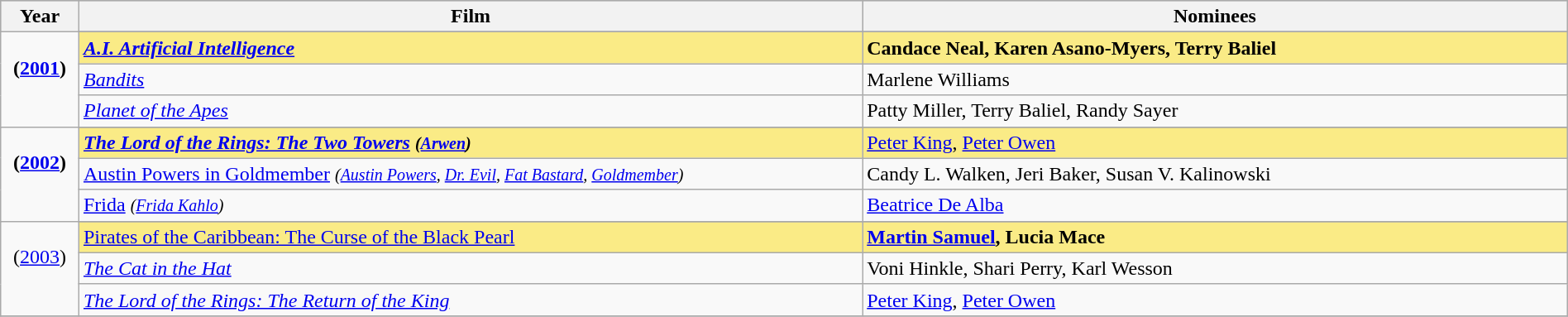<table class="wikitable" style="width:100%">
<tr bgcolor="#bebebe">
<th width="5%">Year</th>
<th width="50%">Film</th>
<th width="45%">Nominees</th>
</tr>
<tr>
<td rowspan=4 style="text-align:center"><strong>(<a href='#'>2001</a>)</strong><br> <br> </td>
</tr>
<tr style="background:#FAEB86">
<td><strong><em><a href='#'>A.I. Artificial Intelligence</a></em></strong></td>
<td><strong>Candace Neal, Karen Asano-Myers, Terry Baliel</strong></td>
</tr>
<tr>
<td><em><a href='#'>Bandits</a></em></td>
<td>Marlene Williams</td>
</tr>
<tr>
<td><em><a href='#'>Planet of the Apes</a></em></td>
<td>Patty Miller, Terry Baliel, Randy Sayer</td>
</tr>
<tr>
<td rowspan=4 style="text-align:center"><strong>(<a href='#'>2002</a>)</strong><br> <br> </td>
</tr>
<tr style="background:#FAEB86">
<td><strong><em><a href='#'>The Lord of the Rings: The Two Towers</a><em> <small>(<a href='#'>Arwen</a>)</small><strong></td>
<td></strong><a href='#'>Peter King</a>, <a href='#'>Peter Owen</a><strong></td>
</tr>
<tr>
<td></em><a href='#'>Austin Powers in Goldmember</a><em> <small>(<a href='#'>Austin Powers</a>, <a href='#'>Dr. Evil</a>, <a href='#'>Fat Bastard</a>, <a href='#'>Goldmember</a>)</small></td>
<td>Candy L. Walken, Jeri Baker, Susan V. Kalinowski</td>
</tr>
<tr>
<td></em><a href='#'>Frida</a><em> <small>(<a href='#'>Frida Kahlo</a>)</small></td>
<td><a href='#'>Beatrice De Alba</a></td>
</tr>
<tr>
<td rowspan=4 style="text-align:center"></strong>(<a href='#'>2003</a>)<strong><br> <br> </td>
</tr>
<tr style="background:#FAEB86">
<td></em></strong><a href='#'>Pirates of the Caribbean: The Curse of the Black Pearl</a></em> </strong></td>
<td><strong><a href='#'>Martin Samuel</a>, Lucia Mace</strong></td>
</tr>
<tr>
<td><em><a href='#'>The Cat in the Hat</a></em></td>
<td>Voni Hinkle, Shari Perry, Karl Wesson</td>
</tr>
<tr>
<td><em><a href='#'>The Lord of the Rings: The Return of the King</a></em></td>
<td><a href='#'>Peter King</a>, <a href='#'>Peter Owen</a></td>
</tr>
<tr>
</tr>
</table>
